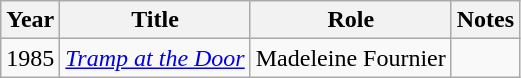<table class="wikitable">
<tr>
<th>Year</th>
<th>Title</th>
<th>Role</th>
<th>Notes</th>
</tr>
<tr>
<td>1985</td>
<td><em><a href='#'>Tramp at the Door</a></em></td>
<td>Madeleine Fournier</td>
<td></td>
</tr>
</table>
